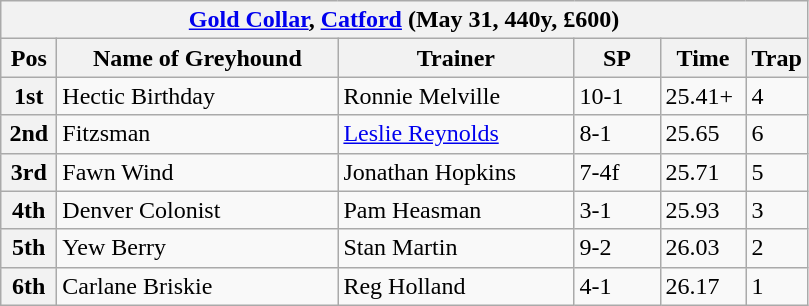<table class="wikitable">
<tr>
<th colspan="6"><a href='#'>Gold Collar</a>, <a href='#'>Catford</a> (May 31, 440y, £600)</th>
</tr>
<tr>
<th width=30>Pos</th>
<th width=180>Name of Greyhound</th>
<th width=150>Trainer</th>
<th width=50>SP</th>
<th width=50>Time</th>
<th width=30>Trap</th>
</tr>
<tr>
<th>1st</th>
<td>Hectic Birthday</td>
<td>Ronnie Melville</td>
<td>10-1</td>
<td>25.41+</td>
<td>4</td>
</tr>
<tr>
<th>2nd</th>
<td>Fitzsman</td>
<td><a href='#'>Leslie Reynolds</a></td>
<td>8-1</td>
<td>25.65</td>
<td>6</td>
</tr>
<tr>
<th>3rd</th>
<td>Fawn Wind</td>
<td>Jonathan Hopkins</td>
<td>7-4f</td>
<td>25.71</td>
<td>5</td>
</tr>
<tr>
<th>4th</th>
<td>Denver Colonist</td>
<td>Pam Heasman</td>
<td>3-1</td>
<td>25.93</td>
<td>3</td>
</tr>
<tr>
<th>5th</th>
<td>Yew Berry</td>
<td>Stan Martin</td>
<td>9-2</td>
<td>26.03</td>
<td>2</td>
</tr>
<tr>
<th>6th</th>
<td>Carlane Briskie</td>
<td>Reg Holland</td>
<td>4-1</td>
<td>26.17</td>
<td>1</td>
</tr>
</table>
